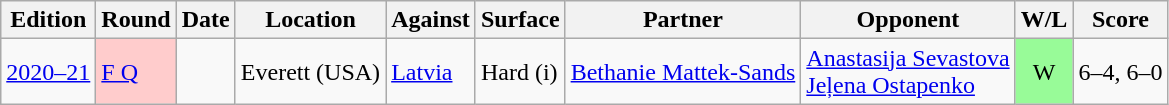<table class="wikitable sortable">
<tr>
<th>Edition</th>
<th>Round</th>
<th>Date</th>
<th>Location</th>
<th>Against</th>
<th>Surface</th>
<th>Partner</th>
<th>Opponent</th>
<th>W/L</th>
<th class="unsortable">Score</th>
</tr>
<tr>
<td><a href='#'>2020–21</a></td>
<td style="background:#fcc"><a href='#'>F Q</a></td>
<td></td>
<td>Everett (USA)</td>
<td> <a href='#'>Latvia</a></td>
<td>Hard (i)</td>
<td><a href='#'>Bethanie Mattek-Sands</a></td>
<td><a href='#'>Anastasija Sevastova</a><br><a href='#'>Jeļena Ostapenko</a></td>
<td style="text-align:center; background:#98FB98">W</td>
<td>6–4, 6–0</td>
</tr>
</table>
